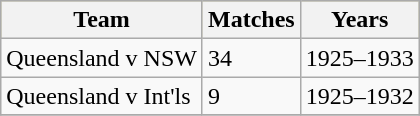<table class="wikitable">
<tr bgcolor=#bdb76b>
<th>Team</th>
<th>Matches</th>
<th>Years</th>
</tr>
<tr>
<td>Queensland v NSW</td>
<td>34</td>
<td>1925–1933</td>
</tr>
<tr>
<td>Queensland v Int'ls</td>
<td>9</td>
<td>1925–1932</td>
</tr>
<tr>
</tr>
</table>
